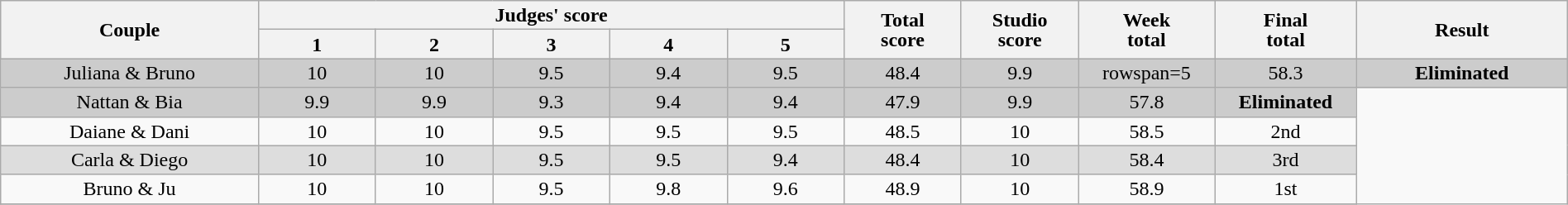<table class="wikitable" style="font-size:100%; line-height:16px; text-align:center" width="100%">
<tr>
<th rowspan=2 width="11.00%">Couple</th>
<th colspan=5 width="25.00%">Judges' score</th>
<th rowspan=2 width="05.00%">Total<br>score</th>
<th rowspan=2 width="05.00%">Studio<br>score</th>
<th rowspan=2 width="05.00%">Week<br>total</th>
<th rowspan=2 width="05.00%">Final<br>total</th>
<th rowspan=2 width="09.00%">Result</th>
</tr>
<tr>
<th width="05.00%">1</th>
<th width="05.00%">2</th>
<th width="05.00%">3</th>
<th width="05.00%">4</th>
<th width="05.00%">5</th>
</tr>
<tr bgcolor="CCCCCC">
<td>Juliana & Bruno</td>
<td>10</td>
<td>10</td>
<td>9.5</td>
<td>9.4</td>
<td>9.5</td>
<td>48.4</td>
<td>9.9</td>
<td>rowspan=5 </td>
<td>58.3</td>
<td><strong>Eliminated</strong></td>
</tr>
<tr bgcolor="CCCCCC">
<td>Nattan & Bia</td>
<td>9.9</td>
<td>9.9</td>
<td>9.3</td>
<td>9.4</td>
<td>9.4</td>
<td>47.9</td>
<td>9.9</td>
<td>57.8</td>
<td><strong>Eliminated</strong></td>
</tr>
<tr>
<td>Daiane & Dani</td>
<td>10</td>
<td>10</td>
<td>9.5</td>
<td>9.5</td>
<td>9.5</td>
<td>48.5</td>
<td>10</td>
<td>58.5</td>
<td>2nd</td>
</tr>
<tr bgcolor="DDDDDD">
<td>Carla & Diego</td>
<td>10</td>
<td>10</td>
<td>9.5</td>
<td>9.5</td>
<td>9.4</td>
<td>48.4</td>
<td>10</td>
<td>58.4</td>
<td>3rd</td>
</tr>
<tr>
<td>Bruno & Ju</td>
<td>10</td>
<td>10</td>
<td>9.5</td>
<td>9.8</td>
<td>9.6</td>
<td>48.9</td>
<td>10</td>
<td>58.9</td>
<td>1st</td>
</tr>
<tr>
</tr>
</table>
